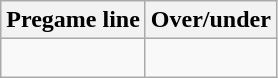<table class="wikitable">
<tr align="center">
<th style=>Pregame line</th>
<th style=>Over/under</th>
</tr>
<tr align="center">
<td> </td>
<td> </td>
</tr>
</table>
